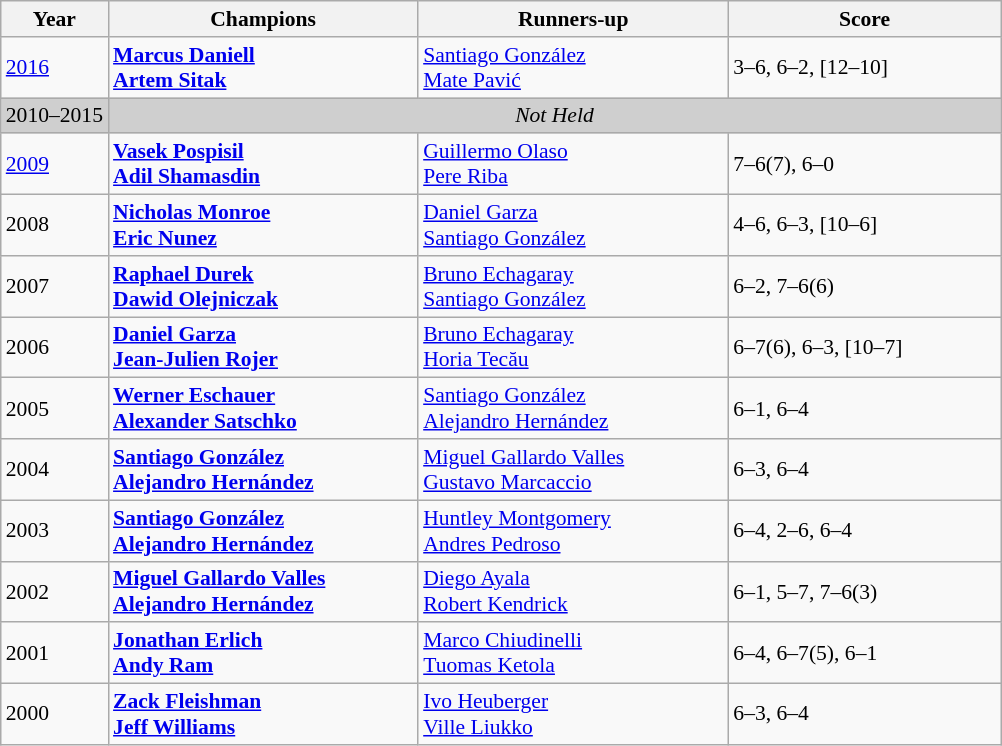<table class="wikitable" style="font-size:90%">
<tr>
<th>Year</th>
<th width="200">Champions</th>
<th width="200">Runners-up</th>
<th width="175">Score</th>
</tr>
<tr>
<td><a href='#'>2016</a></td>
<td> <strong><a href='#'>Marcus Daniell</a></strong><br> <strong><a href='#'>Artem Sitak</a></strong></td>
<td> <a href='#'>Santiago González</a><br> <a href='#'>Mate Pavić</a></td>
<td>3–6, 6–2, [12–10]</td>
</tr>
<tr>
<td style="background:#cfcfcf">2010–2015</td>
<td colspan=3 align=center style="background:#cfcfcf"><em>Not Held</em></td>
</tr>
<tr>
<td><a href='#'>2009</a></td>
<td> <strong><a href='#'>Vasek Pospisil</a></strong><br> <strong><a href='#'>Adil Shamasdin</a></strong></td>
<td> <a href='#'>Guillermo Olaso</a><br> <a href='#'>Pere Riba</a></td>
<td>7–6(7), 6–0</td>
</tr>
<tr>
<td>2008</td>
<td> <strong><a href='#'>Nicholas Monroe</a></strong><br> <strong><a href='#'>Eric Nunez</a></strong></td>
<td> <a href='#'>Daniel Garza</a><br> <a href='#'>Santiago González</a></td>
<td>4–6, 6–3, [10–6]</td>
</tr>
<tr>
<td>2007</td>
<td> <strong><a href='#'>Raphael Durek</a></strong><br> <strong><a href='#'>Dawid Olejniczak</a></strong></td>
<td> <a href='#'>Bruno Echagaray</a><br> <a href='#'>Santiago González</a></td>
<td>6–2, 7–6(6)</td>
</tr>
<tr>
<td>2006</td>
<td> <strong><a href='#'>Daniel Garza</a></strong><br> <strong><a href='#'>Jean-Julien Rojer</a></strong></td>
<td> <a href='#'>Bruno Echagaray</a><br> <a href='#'>Horia Tecău</a></td>
<td>6–7(6), 6–3, [10–7]</td>
</tr>
<tr>
<td>2005</td>
<td> <strong><a href='#'>Werner Eschauer</a></strong><br> <strong><a href='#'>Alexander Satschko</a></strong></td>
<td> <a href='#'>Santiago González</a><br> <a href='#'>Alejandro Hernández</a></td>
<td>6–1, 6–4</td>
</tr>
<tr>
<td>2004</td>
<td> <strong><a href='#'>Santiago González</a></strong><br> <strong><a href='#'>Alejandro Hernández</a></strong></td>
<td> <a href='#'>Miguel Gallardo Valles</a><br> <a href='#'>Gustavo Marcaccio</a></td>
<td>6–3, 6–4</td>
</tr>
<tr>
<td>2003</td>
<td> <strong><a href='#'>Santiago González</a></strong><br> <strong><a href='#'>Alejandro Hernández</a></strong></td>
<td> <a href='#'>Huntley Montgomery</a><br> <a href='#'>Andres Pedroso</a></td>
<td>6–4, 2–6, 6–4</td>
</tr>
<tr>
<td>2002</td>
<td> <strong><a href='#'>Miguel Gallardo Valles</a></strong><br> <strong><a href='#'>Alejandro Hernández</a></strong></td>
<td> <a href='#'>Diego Ayala</a><br> <a href='#'>Robert Kendrick</a></td>
<td>6–1, 5–7, 7–6(3)</td>
</tr>
<tr>
<td>2001</td>
<td> <strong><a href='#'>Jonathan Erlich</a></strong><br> <strong><a href='#'>Andy Ram</a></strong></td>
<td> <a href='#'>Marco Chiudinelli</a><br> <a href='#'>Tuomas Ketola</a></td>
<td>6–4, 6–7(5), 6–1</td>
</tr>
<tr>
<td>2000</td>
<td> <strong><a href='#'>Zack Fleishman</a></strong><br> <strong><a href='#'>Jeff Williams</a></strong></td>
<td> <a href='#'>Ivo Heuberger</a><br> <a href='#'>Ville Liukko</a></td>
<td>6–3, 6–4</td>
</tr>
</table>
